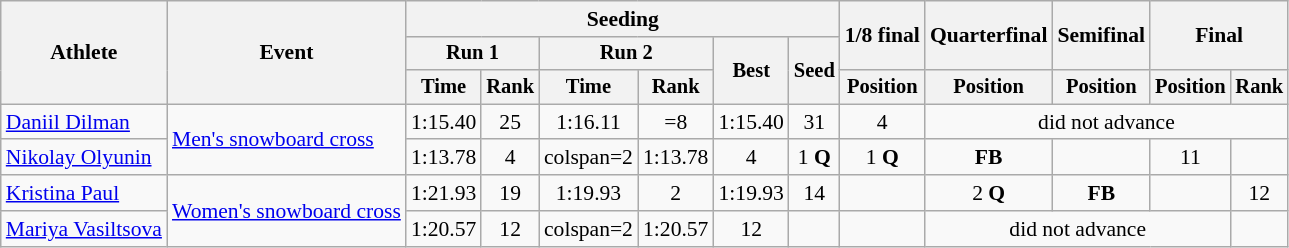<table class=wikitable style=font-size:90%>
<tr>
<th rowspan=3>Athlete</th>
<th rowspan=3>Event</th>
<th colspan=6>Seeding</th>
<th rowspan=2>1/8 final</th>
<th rowspan=2>Quarterfinal</th>
<th rowspan=2>Semifinal</th>
<th rowspan=2 colspan=2>Final</th>
</tr>
<tr style=font-size:95%>
<th colspan=2>Run 1</th>
<th colspan=2>Run 2</th>
<th rowspan=2>Best</th>
<th rowspan=2>Seed</th>
</tr>
<tr style=font-size:95%>
<th>Time</th>
<th>Rank</th>
<th>Time</th>
<th>Rank</th>
<th>Position</th>
<th>Position</th>
<th>Position</th>
<th>Position</th>
<th>Rank</th>
</tr>
<tr align=center>
<td align=left><a href='#'>Daniil Dilman</a></td>
<td align=left rowspan=2><a href='#'>Men's snowboard cross</a></td>
<td>1:15.40</td>
<td>25</td>
<td>1:16.11</td>
<td>=8</td>
<td>1:15.40</td>
<td>31</td>
<td>4</td>
<td colspan=4>did not advance</td>
</tr>
<tr align=center>
<td align=left><a href='#'>Nikolay Olyunin</a></td>
<td>1:13.78</td>
<td>4</td>
<td>colspan=2 </td>
<td>1:13.78</td>
<td>4</td>
<td>1 <strong>Q</strong></td>
<td>1 <strong>Q</strong></td>
<td> <strong>FB</strong></td>
<td></td>
<td>11</td>
</tr>
<tr align=center>
<td align=left><a href='#'>Kristina Paul</a></td>
<td align=left rowspan=2><a href='#'>Women's snowboard cross</a></td>
<td>1:21.93</td>
<td>19</td>
<td>1:19.93</td>
<td>2</td>
<td>1:19.93</td>
<td>14</td>
<td></td>
<td>2 <strong>Q</strong></td>
<td> <strong>FB</strong></td>
<td></td>
<td>12</td>
</tr>
<tr align=center>
<td align=left><a href='#'>Mariya Vasiltsova</a></td>
<td>1:20.57</td>
<td>12</td>
<td>colspan=2 </td>
<td>1:20.57</td>
<td>12</td>
<td></td>
<td></td>
<td colspan=3>did not advance</td>
</tr>
</table>
